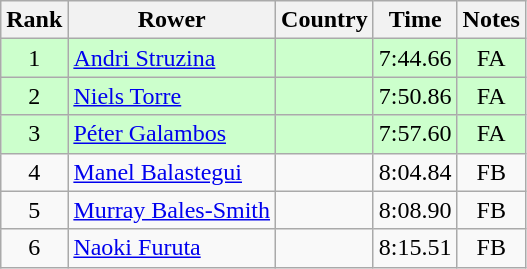<table class="wikitable" style="text-align:center">
<tr>
<th>Rank</th>
<th>Rower</th>
<th>Country</th>
<th>Time</th>
<th>Notes</th>
</tr>
<tr bgcolor=ccffcc>
<td>1</td>
<td align="left"><a href='#'>Andri Struzina</a></td>
<td align="left"></td>
<td>7:44.66</td>
<td>FA</td>
</tr>
<tr bgcolor=ccffcc>
<td>2</td>
<td align="left"><a href='#'>Niels Torre</a></td>
<td align="left"></td>
<td>7:50.86</td>
<td>FA</td>
</tr>
<tr bgcolor=ccffcc>
<td>3</td>
<td align="left"><a href='#'>Péter Galambos</a></td>
<td align="left"></td>
<td>7:57.60</td>
<td>FA</td>
</tr>
<tr>
<td>4</td>
<td align="left"><a href='#'>Manel Balastegui</a></td>
<td align="left"></td>
<td>8:04.84</td>
<td>FB</td>
</tr>
<tr>
<td>5</td>
<td align="left"><a href='#'>Murray Bales-Smith</a></td>
<td align="left"></td>
<td>8:08.90</td>
<td>FB</td>
</tr>
<tr>
<td>6</td>
<td align="left"><a href='#'>Naoki Furuta</a></td>
<td align="left"></td>
<td>8:15.51</td>
<td>FB</td>
</tr>
</table>
